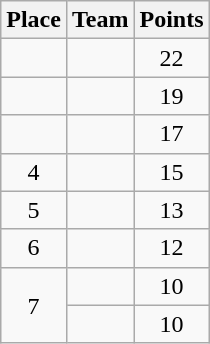<table class="wikitable" style="text-align:center; padding-bottom:0;">
<tr>
<th>Place</th>
<th style="text-align:left;">Team</th>
<th>Points</th>
</tr>
<tr>
<td></td>
<td align=left></td>
<td>22</td>
</tr>
<tr>
<td></td>
<td align=left></td>
<td>19</td>
</tr>
<tr>
<td></td>
<td align=left></td>
<td>17</td>
</tr>
<tr>
<td>4</td>
<td align=left></td>
<td>15</td>
</tr>
<tr>
<td>5</td>
<td align=left></td>
<td>13</td>
</tr>
<tr>
<td>6</td>
<td align=left></td>
<td>12</td>
</tr>
<tr>
<td rowspan=2>7</td>
<td align=left></td>
<td>10</td>
</tr>
<tr>
<td align=left></td>
<td>10</td>
</tr>
</table>
